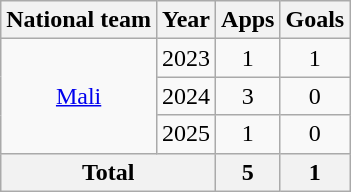<table class=wikitable style=text-align:center>
<tr>
<th>National team</th>
<th>Year</th>
<th>Apps</th>
<th>Goals</th>
</tr>
<tr>
<td rowspan="3"><a href='#'>Mali</a></td>
<td>2023</td>
<td>1</td>
<td>1</td>
</tr>
<tr>
<td>2024</td>
<td>3</td>
<td>0</td>
</tr>
<tr>
<td>2025</td>
<td>1</td>
<td>0</td>
</tr>
<tr>
<th colspan="2">Total</th>
<th>5</th>
<th>1</th>
</tr>
</table>
